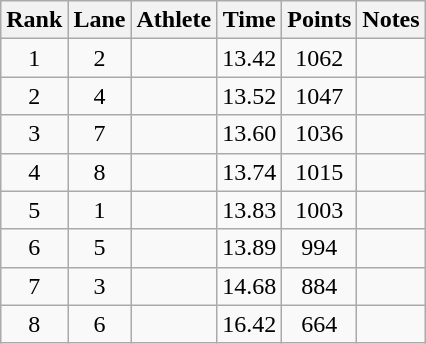<table class="wikitable sortable" style="text-align:center">
<tr>
<th>Rank</th>
<th>Lane</th>
<th>Athlete</th>
<th>Time</th>
<th>Points</th>
<th>Notes</th>
</tr>
<tr>
<td>1</td>
<td>2</td>
<td align="left"></td>
<td>13.42</td>
<td>1062</td>
<td></td>
</tr>
<tr>
<td>2</td>
<td>4</td>
<td align="left"></td>
<td>13.52</td>
<td>1047</td>
<td></td>
</tr>
<tr>
<td>3</td>
<td>7</td>
<td align="left"></td>
<td>13.60</td>
<td>1036</td>
<td></td>
</tr>
<tr>
<td>4</td>
<td>8</td>
<td align="left"></td>
<td>13.74</td>
<td>1015</td>
<td></td>
</tr>
<tr>
<td>5</td>
<td>1</td>
<td align="left"></td>
<td>13.83</td>
<td>1003</td>
<td></td>
</tr>
<tr>
<td>6</td>
<td>5</td>
<td align="left"></td>
<td>13.89</td>
<td>994</td>
<td></td>
</tr>
<tr>
<td>7</td>
<td>3</td>
<td align="left"></td>
<td>14.68</td>
<td>884</td>
<td></td>
</tr>
<tr>
<td>8</td>
<td>6</td>
<td align="left"></td>
<td>16.42</td>
<td>664</td>
<td></td>
</tr>
</table>
